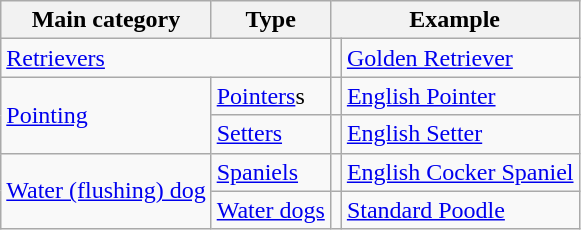<table class="wikitable">
<tr>
<th>Main category</th>
<th>Type</th>
<th colspan=2>Example</th>
</tr>
<tr>
<td colspan="2"><a href='#'>Retrievers</a></td>
<td></td>
<td><a href='#'>Golden Retriever</a></td>
</tr>
<tr>
<td rowspan="2"><a href='#'>Pointing</a></td>
<td><a href='#'>Pointers</a>s</td>
<td></td>
<td><a href='#'>English Pointer</a></td>
</tr>
<tr>
<td><a href='#'>Setters</a></td>
<td></td>
<td><a href='#'>English Setter</a></td>
</tr>
<tr>
<td rowspan="2"><a href='#'>Water (flushing) dog</a></td>
<td><a href='#'>Spaniels</a></td>
<td></td>
<td><a href='#'>English Cocker Spaniel</a></td>
</tr>
<tr>
<td><a href='#'>Water dogs</a></td>
<td></td>
<td><a href='#'>Standard Poodle</a></td>
</tr>
</table>
